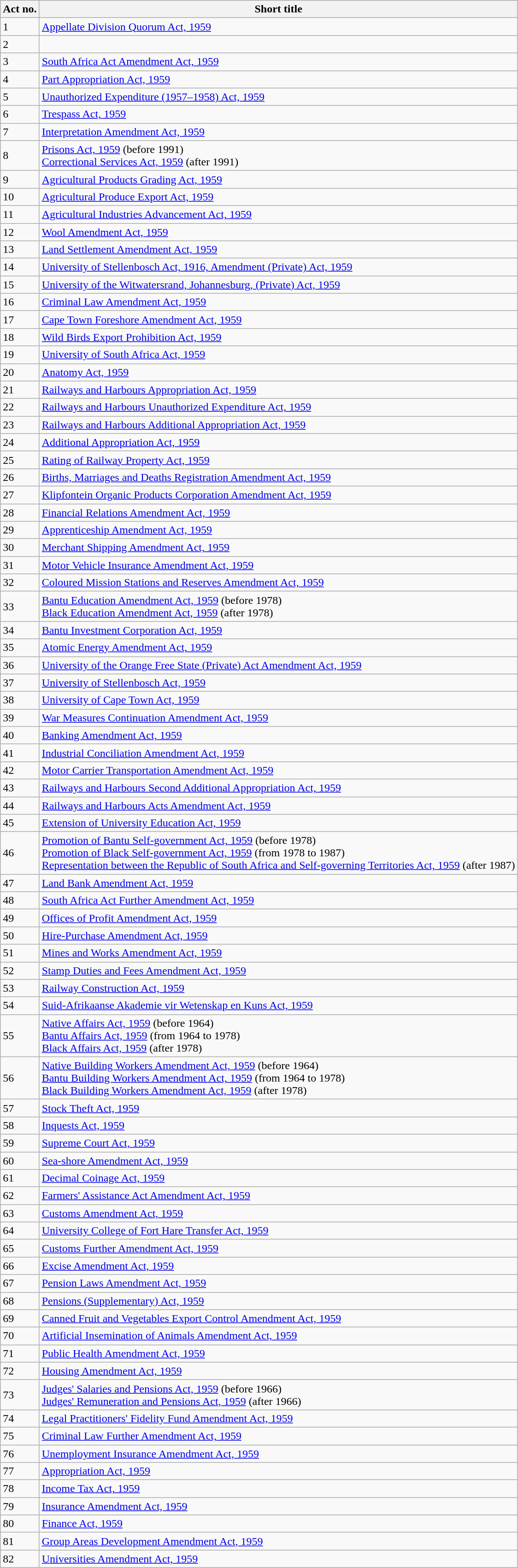<table class="wikitable sortable">
<tr>
<th>Act no.</th>
<th>Short title</th>
</tr>
<tr>
<td>1</td>
<td><a href='#'>Appellate Division Quorum Act, 1959</a></td>
</tr>
<tr>
<td>2</td>
<td></td>
</tr>
<tr>
<td>3</td>
<td><a href='#'>South Africa Act Amendment Act, 1959</a></td>
</tr>
<tr>
<td>4</td>
<td><a href='#'>Part Appropriation Act, 1959</a></td>
</tr>
<tr>
<td>5</td>
<td><a href='#'>Unauthorized Expenditure (1957–1958) Act, 1959</a></td>
</tr>
<tr>
<td>6</td>
<td><a href='#'>Trespass Act, 1959</a></td>
</tr>
<tr>
<td>7</td>
<td><a href='#'>Interpretation Amendment Act, 1959</a></td>
</tr>
<tr>
<td>8</td>
<td><a href='#'>Prisons Act, 1959</a> (before 1991) <br><a href='#'>Correctional Services Act, 1959</a> (after 1991)</td>
</tr>
<tr>
<td>9</td>
<td><a href='#'>Agricultural Products Grading Act, 1959</a></td>
</tr>
<tr>
<td>10</td>
<td><a href='#'>Agricultural Produce Export Act, 1959</a></td>
</tr>
<tr>
<td>11</td>
<td><a href='#'>Agricultural Industries Advancement Act, 1959</a></td>
</tr>
<tr>
<td>12</td>
<td><a href='#'>Wool Amendment Act, 1959</a></td>
</tr>
<tr>
<td>13</td>
<td><a href='#'>Land Settlement Amendment Act, 1959</a></td>
</tr>
<tr>
<td>14</td>
<td><a href='#'>University of Stellenbosch Act, 1916, Amendment (Private) Act, 1959</a></td>
</tr>
<tr>
<td>15</td>
<td><a href='#'>University of the Witwatersrand, Johannesburg, (Private) Act, 1959</a></td>
</tr>
<tr>
<td>16</td>
<td><a href='#'>Criminal Law Amendment Act, 1959</a></td>
</tr>
<tr>
<td>17</td>
<td><a href='#'>Cape Town Foreshore Amendment Act, 1959</a></td>
</tr>
<tr>
<td>18</td>
<td><a href='#'>Wild Birds Export Prohibition Act, 1959</a></td>
</tr>
<tr>
<td>19</td>
<td><a href='#'>University of South Africa Act, 1959</a></td>
</tr>
<tr>
<td>20</td>
<td><a href='#'>Anatomy Act, 1959</a></td>
</tr>
<tr>
<td>21</td>
<td><a href='#'>Railways and Harbours Appropriation Act, 1959</a></td>
</tr>
<tr>
<td>22</td>
<td><a href='#'>Railways and Harbours Unauthorized Expenditure Act, 1959</a></td>
</tr>
<tr>
<td>23</td>
<td><a href='#'>Railways and Harbours Additional Appropriation Act, 1959</a></td>
</tr>
<tr>
<td>24</td>
<td><a href='#'>Additional Appropriation Act, 1959</a></td>
</tr>
<tr>
<td>25</td>
<td><a href='#'>Rating of Railway Property Act, 1959</a></td>
</tr>
<tr>
<td>26</td>
<td><a href='#'>Births, Marriages and Deaths Registration Amendment Act, 1959</a></td>
</tr>
<tr>
<td>27</td>
<td><a href='#'>Klipfontein Organic Products Corporation Amendment Act, 1959</a></td>
</tr>
<tr>
<td>28</td>
<td><a href='#'>Financial Relations Amendment Act, 1959</a></td>
</tr>
<tr>
<td>29</td>
<td><a href='#'>Apprenticeship Amendment Act, 1959</a></td>
</tr>
<tr>
<td>30</td>
<td><a href='#'>Merchant Shipping Amendment Act, 1959</a></td>
</tr>
<tr>
<td>31</td>
<td><a href='#'>Motor Vehicle Insurance Amendment Act, 1959</a></td>
</tr>
<tr>
<td>32</td>
<td><a href='#'>Coloured Mission Stations and Reserves Amendment Act, 1959</a></td>
</tr>
<tr>
<td>33</td>
<td><a href='#'>Bantu Education Amendment Act, 1959</a> (before 1978) <br><a href='#'>Black Education Amendment Act, 1959</a> (after 1978)</td>
</tr>
<tr>
<td>34</td>
<td><a href='#'>Bantu Investment Corporation Act, 1959</a></td>
</tr>
<tr>
<td>35</td>
<td><a href='#'>Atomic Energy Amendment Act, 1959</a></td>
</tr>
<tr>
<td>36</td>
<td><a href='#'>University of the Orange Free State (Private) Act Amendment Act, 1959</a></td>
</tr>
<tr>
<td>37</td>
<td><a href='#'>University of Stellenbosch Act, 1959</a></td>
</tr>
<tr>
<td>38</td>
<td><a href='#'>University of Cape Town Act, 1959</a></td>
</tr>
<tr>
<td>39</td>
<td><a href='#'>War Measures Continuation Amendment Act, 1959</a></td>
</tr>
<tr>
<td>40</td>
<td><a href='#'>Banking Amendment Act, 1959</a></td>
</tr>
<tr>
<td>41</td>
<td><a href='#'>Industrial Conciliation Amendment Act, 1959</a></td>
</tr>
<tr>
<td>42</td>
<td><a href='#'>Motor Carrier Transportation Amendment Act, 1959</a></td>
</tr>
<tr>
<td>43</td>
<td><a href='#'>Railways and Harbours Second Additional Appropriation Act, 1959</a></td>
</tr>
<tr>
<td>44</td>
<td><a href='#'>Railways and Harbours Acts Amendment Act, 1959</a></td>
</tr>
<tr>
<td>45</td>
<td><a href='#'>Extension of University Education Act, 1959</a></td>
</tr>
<tr>
<td>46</td>
<td><a href='#'>Promotion of Bantu Self-government Act, 1959</a> (before 1978) <br><a href='#'>Promotion of Black Self-government Act, 1959</a> (from 1978 to 1987) <br><a href='#'>Representation between the Republic of South Africa and Self-governing Territories Act, 1959</a> (after 1987)</td>
</tr>
<tr>
<td>47</td>
<td><a href='#'>Land Bank Amendment Act, 1959</a></td>
</tr>
<tr>
<td>48</td>
<td><a href='#'>South Africa Act Further Amendment Act, 1959</a></td>
</tr>
<tr>
<td>49</td>
<td><a href='#'>Offices of Profit Amendment Act, 1959</a></td>
</tr>
<tr>
<td>50</td>
<td><a href='#'>Hire-Purchase Amendment Act, 1959</a></td>
</tr>
<tr>
<td>51</td>
<td><a href='#'>Mines and Works Amendment Act, 1959</a></td>
</tr>
<tr>
<td>52</td>
<td><a href='#'>Stamp Duties and Fees Amendment Act, 1959</a></td>
</tr>
<tr>
<td>53</td>
<td><a href='#'>Railway Construction Act, 1959</a></td>
</tr>
<tr>
<td>54</td>
<td><a href='#'>Suid-Afrikaanse Akademie vir Wetenskap en Kuns Act, 1959</a></td>
</tr>
<tr>
<td>55</td>
<td><a href='#'>Native Affairs Act, 1959</a> (before 1964) <br><a href='#'>Bantu Affairs Act, 1959</a> (from 1964 to 1978) <br><a href='#'>Black Affairs Act, 1959</a> (after 1978)</td>
</tr>
<tr>
<td>56</td>
<td><a href='#'>Native Building Workers Amendment Act, 1959</a> (before 1964) <br><a href='#'>Bantu Building Workers Amendment Act, 1959</a> (from 1964 to 1978) <br><a href='#'>Black Building Workers Amendment Act, 1959</a> (after 1978)</td>
</tr>
<tr>
<td>57</td>
<td><a href='#'>Stock Theft Act, 1959</a></td>
</tr>
<tr>
<td>58</td>
<td><a href='#'>Inquests Act, 1959</a></td>
</tr>
<tr>
<td>59</td>
<td><a href='#'>Supreme Court Act, 1959</a></td>
</tr>
<tr>
<td>60</td>
<td><a href='#'>Sea-shore Amendment Act, 1959</a></td>
</tr>
<tr>
<td>61</td>
<td><a href='#'>Decimal Coinage Act, 1959</a></td>
</tr>
<tr>
<td>62</td>
<td><a href='#'>Farmers' Assistance Act Amendment Act, 1959</a></td>
</tr>
<tr>
<td>63</td>
<td><a href='#'>Customs Amendment Act, 1959</a></td>
</tr>
<tr>
<td>64</td>
<td><a href='#'>University College of Fort Hare Transfer Act, 1959</a></td>
</tr>
<tr>
<td>65</td>
<td><a href='#'>Customs Further Amendment Act, 1959</a></td>
</tr>
<tr>
<td>66</td>
<td><a href='#'>Excise Amendment Act, 1959</a></td>
</tr>
<tr>
<td>67</td>
<td><a href='#'>Pension Laws Amendment Act, 1959</a></td>
</tr>
<tr>
<td>68</td>
<td><a href='#'>Pensions (Supplementary) Act, 1959</a></td>
</tr>
<tr>
<td>69</td>
<td><a href='#'>Canned Fruit and Vegetables Export Control Amendment Act, 1959</a></td>
</tr>
<tr>
<td>70</td>
<td><a href='#'>Artificial Insemination of Animals Amendment Act, 1959</a></td>
</tr>
<tr>
<td>71</td>
<td><a href='#'>Public Health Amendment Act, 1959</a></td>
</tr>
<tr>
<td>72</td>
<td><a href='#'>Housing Amendment Act, 1959</a></td>
</tr>
<tr>
<td>73</td>
<td><a href='#'>Judges' Salaries and Pensions Act, 1959</a> (before 1966) <br><a href='#'>Judges' Remuneration and Pensions Act, 1959</a> (after 1966)</td>
</tr>
<tr>
<td>74</td>
<td><a href='#'>Legal Practitioners' Fidelity Fund Amendment Act, 1959</a></td>
</tr>
<tr>
<td>75</td>
<td><a href='#'>Criminal Law Further Amendment Act, 1959</a></td>
</tr>
<tr>
<td>76</td>
<td><a href='#'>Unemployment Insurance Amendment Act, 1959</a></td>
</tr>
<tr>
<td>77</td>
<td><a href='#'>Appropriation Act, 1959</a></td>
</tr>
<tr>
<td>78</td>
<td><a href='#'>Income Tax Act, 1959</a></td>
</tr>
<tr>
<td>79</td>
<td><a href='#'>Insurance Amendment Act, 1959</a></td>
</tr>
<tr>
<td>80</td>
<td><a href='#'>Finance Act, 1959</a></td>
</tr>
<tr>
<td>81</td>
<td><a href='#'>Group Areas Development Amendment Act, 1959</a></td>
</tr>
<tr>
<td>82</td>
<td><a href='#'>Universities Amendment Act, 1959</a></td>
</tr>
</table>
